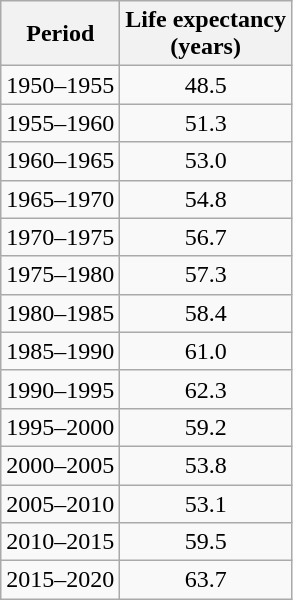<table class="wikitable" style="text-align:center">
<tr>
<th>Period</th>
<th>Life expectancy<br>(years)</th>
</tr>
<tr>
<td>1950–1955</td>
<td>48.5</td>
</tr>
<tr>
<td>1955–1960</td>
<td> 51.3</td>
</tr>
<tr>
<td>1960–1965</td>
<td> 53.0</td>
</tr>
<tr>
<td>1965–1970</td>
<td> 54.8</td>
</tr>
<tr>
<td>1970–1975</td>
<td> 56.7</td>
</tr>
<tr>
<td>1975–1980</td>
<td> 57.3</td>
</tr>
<tr>
<td>1980–1985</td>
<td> 58.4</td>
</tr>
<tr>
<td>1985–1990</td>
<td> 61.0</td>
</tr>
<tr>
<td>1990–1995</td>
<td> 62.3</td>
</tr>
<tr>
<td>1995–2000</td>
<td> 59.2</td>
</tr>
<tr>
<td>2000–2005</td>
<td> 53.8</td>
</tr>
<tr>
<td>2005–2010</td>
<td> 53.1</td>
</tr>
<tr>
<td>2010–2015</td>
<td> 59.5</td>
</tr>
<tr>
<td>2015–2020</td>
<td> 63.7</td>
</tr>
</table>
